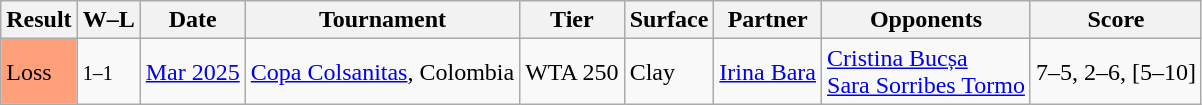<table class="sortable wikitable">
<tr>
<th>Result</th>
<th class="unsortable">W–L</th>
<th>Date</th>
<th>Tournament</th>
<th>Tier</th>
<th>Surface</th>
<th>Partner</th>
<th>Opponents</th>
<th class="unsortable">Score</th>
</tr>
<tr>
<td bgcolor=FFA07A>Loss</td>
<td><small>1–1</small></td>
<td><a href='#'>Mar 2025</a></td>
<td><a href='#'>Copa Colsanitas</a>, Colombia</td>
<td>WTA 250</td>
<td>Clay</td>
<td> <a href='#'>Irina Bara</a></td>
<td> <a href='#'>Cristina Bucșa</a> <br>  <a href='#'>Sara Sorribes Tormo</a></td>
<td>7–5, 2–6, [5–10]</td>
</tr>
</table>
